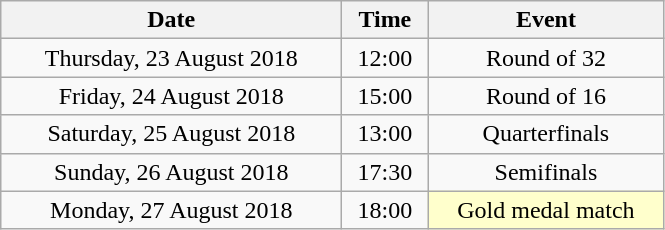<table class = "wikitable" style="text-align:center;">
<tr>
<th width=220>Date</th>
<th width=50>Time</th>
<th width=150>Event</th>
</tr>
<tr>
<td>Thursday, 23 August 2018</td>
<td>12:00</td>
<td>Round of 32</td>
</tr>
<tr>
<td>Friday, 24 August 2018</td>
<td>15:00</td>
<td>Round of 16</td>
</tr>
<tr>
<td>Saturday, 25 August 2018</td>
<td>13:00</td>
<td>Quarterfinals</td>
</tr>
<tr>
<td>Sunday, 26 August 2018</td>
<td>17:30</td>
<td>Semifinals</td>
</tr>
<tr>
<td>Monday, 27 August 2018</td>
<td>18:00</td>
<td bgcolor=ffffcc>Gold medal match</td>
</tr>
</table>
